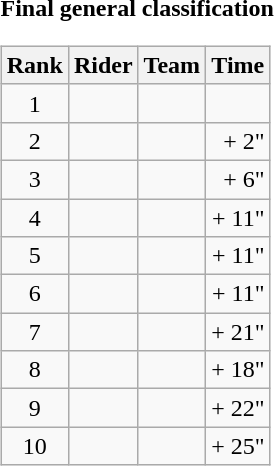<table>
<tr>
<td><strong>Final general classification</strong> <br><table class="wikitable">
<tr>
<th scope="col">Rank</th>
<th scope="col">Rider</th>
<th scope="col">Team</th>
<th scope="col">Time</th>
</tr>
<tr>
<td style="text-align:center;">1</td>
<td></td>
<td></td>
<td style="text-align:right;"></td>
</tr>
<tr>
<td style="text-align:center;">2</td>
<td></td>
<td></td>
<td style="text-align:right;">+ 2"</td>
</tr>
<tr>
<td style="text-align:center;">3</td>
<td></td>
<td></td>
<td style="text-align:right;">+ 6"</td>
</tr>
<tr>
<td style="text-align:center;">4</td>
<td></td>
<td></td>
<td style="text-align:right;">+ 11"</td>
</tr>
<tr>
<td style="text-align:center;">5</td>
<td></td>
<td></td>
<td style="text-align:right;">+ 11"</td>
</tr>
<tr>
<td style="text-align:center;">6</td>
<td></td>
<td></td>
<td style="text-align:right;">+ 11"</td>
</tr>
<tr>
<td style="text-align:center;">7</td>
<td></td>
<td></td>
<td style="text-align:right;">+ 21"</td>
</tr>
<tr>
<td style="text-align:center;">8</td>
<td></td>
<td></td>
<td style="text-align:right;">+ 18"</td>
</tr>
<tr>
<td style="text-align:center;">9</td>
<td></td>
<td></td>
<td style="text-align:right;">+ 22"</td>
</tr>
<tr>
<td style="text-align:center;">10</td>
<td></td>
<td></td>
<td style="text-align:right;">+ 25"</td>
</tr>
</table>
</td>
</tr>
</table>
